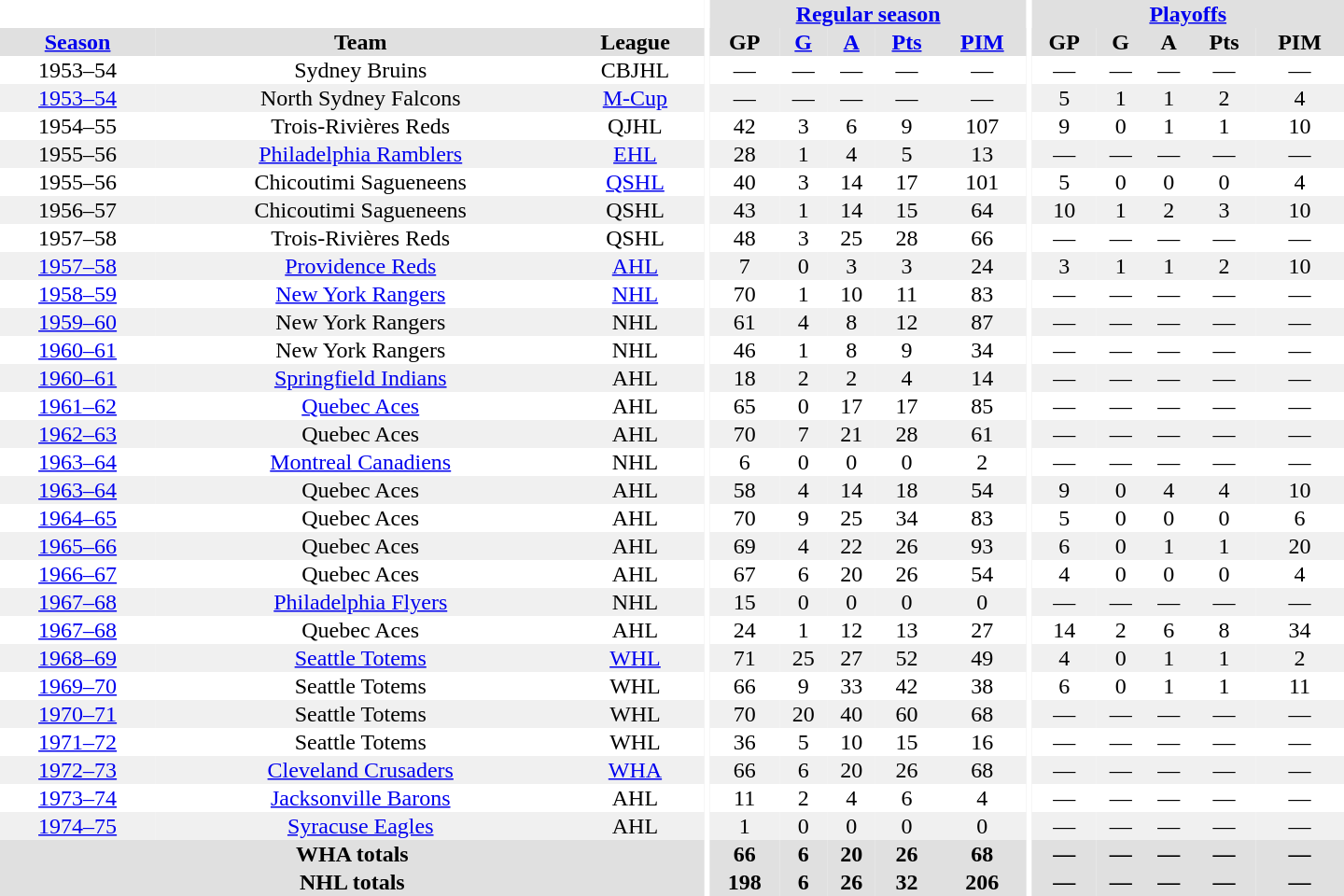<table border="0" cellpadding="1" cellspacing="0" style="text-align:center; width:60em">
<tr bgcolor="#e0e0e0">
<th colspan="3" bgcolor="#ffffff"></th>
<th rowspan="100" bgcolor="#ffffff"></th>
<th colspan="5"><a href='#'>Regular season</a></th>
<th rowspan="100" bgcolor="#ffffff"></th>
<th colspan="5"><a href='#'>Playoffs</a></th>
</tr>
<tr bgcolor="#e0e0e0">
<th><a href='#'>Season</a></th>
<th>Team</th>
<th>League</th>
<th>GP</th>
<th><a href='#'>G</a></th>
<th><a href='#'>A</a></th>
<th><a href='#'>Pts</a></th>
<th><a href='#'>PIM</a></th>
<th>GP</th>
<th>G</th>
<th>A</th>
<th>Pts</th>
<th>PIM</th>
</tr>
<tr>
<td>1953–54</td>
<td>Sydney Bruins</td>
<td>CBJHL</td>
<td>—</td>
<td>—</td>
<td>—</td>
<td>—</td>
<td>—</td>
<td>—</td>
<td>—</td>
<td>—</td>
<td>—</td>
<td>—</td>
</tr>
<tr bgcolor="#f0f0f0">
<td><a href='#'>1953–54</a></td>
<td>North Sydney Falcons</td>
<td><a href='#'>M-Cup</a></td>
<td>—</td>
<td>—</td>
<td>—</td>
<td>—</td>
<td>—</td>
<td>5</td>
<td>1</td>
<td>1</td>
<td>2</td>
<td>4</td>
</tr>
<tr>
<td>1954–55</td>
<td>Trois-Rivières Reds</td>
<td>QJHL</td>
<td>42</td>
<td>3</td>
<td>6</td>
<td>9</td>
<td>107</td>
<td>9</td>
<td>0</td>
<td>1</td>
<td>1</td>
<td>10</td>
</tr>
<tr bgcolor="#f0f0f0">
<td>1955–56</td>
<td><a href='#'>Philadelphia Ramblers</a></td>
<td><a href='#'>EHL</a></td>
<td>28</td>
<td>1</td>
<td>4</td>
<td>5</td>
<td>13</td>
<td>—</td>
<td>—</td>
<td>—</td>
<td>—</td>
<td>—</td>
</tr>
<tr>
<td>1955–56</td>
<td>Chicoutimi Sagueneens</td>
<td><a href='#'>QSHL</a></td>
<td>40</td>
<td>3</td>
<td>14</td>
<td>17</td>
<td>101</td>
<td>5</td>
<td>0</td>
<td>0</td>
<td>0</td>
<td>4</td>
</tr>
<tr bgcolor="#f0f0f0">
<td>1956–57</td>
<td>Chicoutimi Sagueneens</td>
<td>QSHL</td>
<td>43</td>
<td>1</td>
<td>14</td>
<td>15</td>
<td>64</td>
<td>10</td>
<td>1</td>
<td>2</td>
<td>3</td>
<td>10</td>
</tr>
<tr>
<td>1957–58</td>
<td>Trois-Rivières Reds</td>
<td>QSHL</td>
<td>48</td>
<td>3</td>
<td>25</td>
<td>28</td>
<td>66</td>
<td>—</td>
<td>—</td>
<td>—</td>
<td>—</td>
<td>—</td>
</tr>
<tr bgcolor="#f0f0f0">
<td><a href='#'>1957–58</a></td>
<td><a href='#'>Providence Reds</a></td>
<td><a href='#'>AHL</a></td>
<td>7</td>
<td>0</td>
<td>3</td>
<td>3</td>
<td>24</td>
<td>3</td>
<td>1</td>
<td>1</td>
<td>2</td>
<td>10</td>
</tr>
<tr>
<td><a href='#'>1958–59</a></td>
<td><a href='#'>New York Rangers</a></td>
<td><a href='#'>NHL</a></td>
<td>70</td>
<td>1</td>
<td>10</td>
<td>11</td>
<td>83</td>
<td>—</td>
<td>—</td>
<td>—</td>
<td>—</td>
<td>—</td>
</tr>
<tr bgcolor="#f0f0f0">
<td><a href='#'>1959–60</a></td>
<td>New York Rangers</td>
<td>NHL</td>
<td>61</td>
<td>4</td>
<td>8</td>
<td>12</td>
<td>87</td>
<td>—</td>
<td>—</td>
<td>—</td>
<td>—</td>
<td>—</td>
</tr>
<tr>
<td><a href='#'>1960–61</a></td>
<td>New York Rangers</td>
<td>NHL</td>
<td>46</td>
<td>1</td>
<td>8</td>
<td>9</td>
<td>34</td>
<td>—</td>
<td>—</td>
<td>—</td>
<td>—</td>
<td>—</td>
</tr>
<tr bgcolor="#f0f0f0">
<td><a href='#'>1960–61</a></td>
<td><a href='#'>Springfield Indians</a></td>
<td>AHL</td>
<td>18</td>
<td>2</td>
<td>2</td>
<td>4</td>
<td>14</td>
<td>—</td>
<td>—</td>
<td>—</td>
<td>—</td>
<td>—</td>
</tr>
<tr>
<td><a href='#'>1961–62</a></td>
<td><a href='#'>Quebec Aces</a></td>
<td>AHL</td>
<td>65</td>
<td>0</td>
<td>17</td>
<td>17</td>
<td>85</td>
<td>—</td>
<td>—</td>
<td>—</td>
<td>—</td>
<td>—</td>
</tr>
<tr bgcolor="#f0f0f0">
<td><a href='#'>1962–63</a></td>
<td>Quebec Aces</td>
<td>AHL</td>
<td>70</td>
<td>7</td>
<td>21</td>
<td>28</td>
<td>61</td>
<td>—</td>
<td>—</td>
<td>—</td>
<td>—</td>
<td>—</td>
</tr>
<tr>
<td><a href='#'>1963–64</a></td>
<td><a href='#'>Montreal Canadiens</a></td>
<td>NHL</td>
<td>6</td>
<td>0</td>
<td>0</td>
<td>0</td>
<td>2</td>
<td>—</td>
<td>—</td>
<td>—</td>
<td>—</td>
<td>—</td>
</tr>
<tr bgcolor="#f0f0f0">
<td><a href='#'>1963–64</a></td>
<td>Quebec Aces</td>
<td>AHL</td>
<td>58</td>
<td>4</td>
<td>14</td>
<td>18</td>
<td>54</td>
<td>9</td>
<td>0</td>
<td>4</td>
<td>4</td>
<td>10</td>
</tr>
<tr>
<td><a href='#'>1964–65</a></td>
<td>Quebec Aces</td>
<td>AHL</td>
<td>70</td>
<td>9</td>
<td>25</td>
<td>34</td>
<td>83</td>
<td>5</td>
<td>0</td>
<td>0</td>
<td>0</td>
<td>6</td>
</tr>
<tr bgcolor="#f0f0f0">
<td><a href='#'>1965–66</a></td>
<td>Quebec Aces</td>
<td>AHL</td>
<td>69</td>
<td>4</td>
<td>22</td>
<td>26</td>
<td>93</td>
<td>6</td>
<td>0</td>
<td>1</td>
<td>1</td>
<td>20</td>
</tr>
<tr>
<td><a href='#'>1966–67</a></td>
<td>Quebec Aces</td>
<td>AHL</td>
<td>67</td>
<td>6</td>
<td>20</td>
<td>26</td>
<td>54</td>
<td>4</td>
<td>0</td>
<td>0</td>
<td>0</td>
<td>4</td>
</tr>
<tr bgcolor="#f0f0f0">
<td><a href='#'>1967–68</a></td>
<td><a href='#'>Philadelphia Flyers</a></td>
<td>NHL</td>
<td>15</td>
<td>0</td>
<td>0</td>
<td>0</td>
<td>0</td>
<td>—</td>
<td>—</td>
<td>—</td>
<td>—</td>
<td>—</td>
</tr>
<tr>
<td><a href='#'>1967–68</a></td>
<td>Quebec Aces</td>
<td>AHL</td>
<td>24</td>
<td>1</td>
<td>12</td>
<td>13</td>
<td>27</td>
<td>14</td>
<td>2</td>
<td>6</td>
<td>8</td>
<td>34</td>
</tr>
<tr bgcolor="#f0f0f0">
<td><a href='#'>1968–69</a></td>
<td><a href='#'>Seattle Totems</a></td>
<td><a href='#'>WHL</a></td>
<td>71</td>
<td>25</td>
<td>27</td>
<td>52</td>
<td>49</td>
<td>4</td>
<td>0</td>
<td>1</td>
<td>1</td>
<td>2</td>
</tr>
<tr>
<td><a href='#'>1969–70</a></td>
<td>Seattle Totems</td>
<td>WHL</td>
<td>66</td>
<td>9</td>
<td>33</td>
<td>42</td>
<td>38</td>
<td>6</td>
<td>0</td>
<td>1</td>
<td>1</td>
<td>11</td>
</tr>
<tr bgcolor="#f0f0f0">
<td><a href='#'>1970–71</a></td>
<td>Seattle Totems</td>
<td>WHL</td>
<td>70</td>
<td>20</td>
<td>40</td>
<td>60</td>
<td>68</td>
<td>—</td>
<td>—</td>
<td>—</td>
<td>—</td>
<td>—</td>
</tr>
<tr>
<td><a href='#'>1971–72</a></td>
<td>Seattle Totems</td>
<td>WHL</td>
<td>36</td>
<td>5</td>
<td>10</td>
<td>15</td>
<td>16</td>
<td>—</td>
<td>—</td>
<td>—</td>
<td>—</td>
<td>—</td>
</tr>
<tr bgcolor="#f0f0f0">
<td><a href='#'>1972–73</a></td>
<td><a href='#'>Cleveland Crusaders</a></td>
<td><a href='#'>WHA</a></td>
<td>66</td>
<td>6</td>
<td>20</td>
<td>26</td>
<td>68</td>
<td>—</td>
<td>—</td>
<td>—</td>
<td>—</td>
<td>—</td>
</tr>
<tr>
<td><a href='#'>1973–74</a></td>
<td><a href='#'>Jacksonville Barons</a></td>
<td>AHL</td>
<td>11</td>
<td>2</td>
<td>4</td>
<td>6</td>
<td>4</td>
<td>—</td>
<td>—</td>
<td>—</td>
<td>—</td>
<td>—</td>
</tr>
<tr bgcolor="#f0f0f0">
<td><a href='#'>1974–75</a></td>
<td><a href='#'>Syracuse Eagles</a></td>
<td>AHL</td>
<td>1</td>
<td>0</td>
<td>0</td>
<td>0</td>
<td>0</td>
<td>—</td>
<td>—</td>
<td>—</td>
<td>—</td>
<td>—</td>
</tr>
<tr bgcolor="#e0e0e0">
<th colspan="3">WHA totals</th>
<th>66</th>
<th>6</th>
<th>20</th>
<th>26</th>
<th>68</th>
<th>—</th>
<th>—</th>
<th>—</th>
<th>—</th>
<th>—</th>
</tr>
<tr bgcolor="#e0e0e0">
<th colspan="3">NHL totals</th>
<th>198</th>
<th>6</th>
<th>26</th>
<th>32</th>
<th>206</th>
<th>—</th>
<th>—</th>
<th>—</th>
<th>—</th>
<th>—</th>
</tr>
</table>
